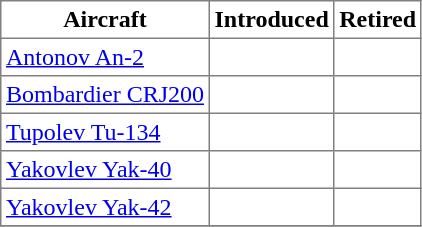<table class="toccolours" border="1" cellpadding="3" style="border-collapse:collapse">
<tr>
<th>Aircraft</th>
<th>Introduced</th>
<th>Retired</th>
</tr>
<tr>
<td><a href='#'>Antonov An-2</a></td>
<td></td>
<td></td>
</tr>
<tr>
<td><a href='#'>Bombardier CRJ200</a></td>
<td></td>
<td></td>
</tr>
<tr>
<td><a href='#'>Tupolev Tu-134</a></td>
<td></td>
<td></td>
</tr>
<tr>
<td><a href='#'>Yakovlev Yak-40</a></td>
<td></td>
<td></td>
</tr>
<tr>
<td><a href='#'>Yakovlev Yak-42</a></td>
<td></td>
<td></td>
</tr>
<tr>
</tr>
</table>
